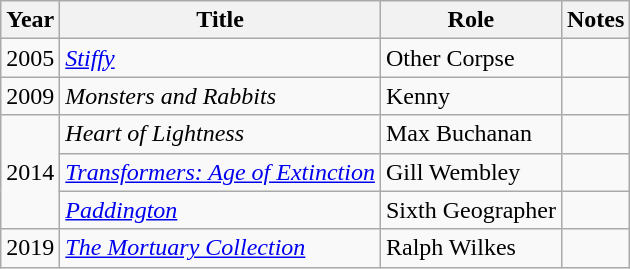<table class="wikitable">
<tr>
<th>Year</th>
<th>Title</th>
<th>Role</th>
<th>Notes</th>
</tr>
<tr>
<td>2005</td>
<td><em><a href='#'>Stiffy</a></em></td>
<td>Other Corpse</td>
<td></td>
</tr>
<tr>
<td>2009</td>
<td><em>Monsters and Rabbits</em></td>
<td>Kenny</td>
<td></td>
</tr>
<tr>
<td rowspan=3">2014</td>
<td><em>Heart of Lightness</em></td>
<td>Max Buchanan</td>
<td></td>
</tr>
<tr>
<td><em><a href='#'>Transformers: Age of Extinction</a></em></td>
<td>Gill Wembley</td>
<td></td>
</tr>
<tr>
<td><em><a href='#'>Paddington</a></em></td>
<td>Sixth Geographer</td>
<td></td>
</tr>
<tr>
<td>2019</td>
<td><em><a href='#'>The Mortuary Collection</a></em></td>
<td>Ralph Wilkes</td>
<td></td>
</tr>
</table>
